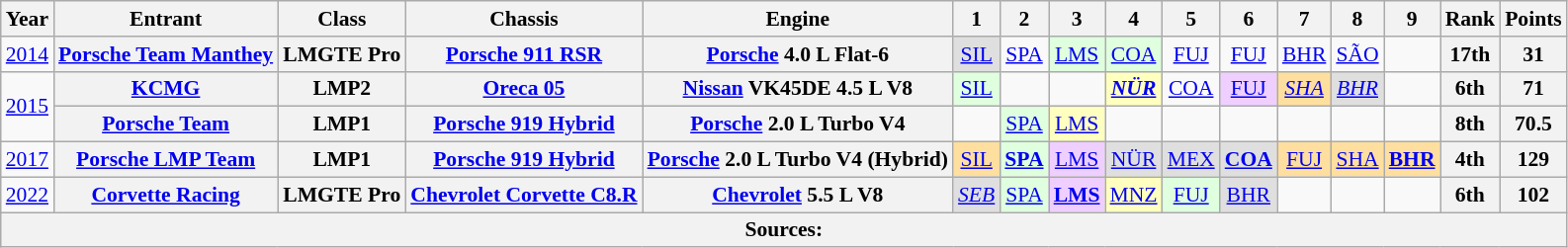<table class="wikitable" style="text-align:center; font-size:90%">
<tr>
<th>Year</th>
<th>Entrant</th>
<th>Class</th>
<th>Chassis</th>
<th>Engine</th>
<th>1</th>
<th>2</th>
<th>3</th>
<th>4</th>
<th>5</th>
<th>6</th>
<th>7</th>
<th>8</th>
<th>9</th>
<th>Rank</th>
<th>Points</th>
</tr>
<tr>
<td><a href='#'>2014</a></td>
<th><a href='#'>Porsche Team Manthey</a></th>
<th>LMGTE Pro</th>
<th><a href='#'>Porsche 911 RSR</a></th>
<th><a href='#'>Porsche</a> 4.0 L Flat-6</th>
<td style="background:#DFDFDF;"><a href='#'>SIL</a><br></td>
<td><a href='#'>SPA</a></td>
<td style="background:#DFFFDF;"><a href='#'>LMS</a><br></td>
<td style="background:#DFFFDF;"><a href='#'>COA</a><br></td>
<td><a href='#'>FUJ</a></td>
<td><a href='#'>FUJ</a></td>
<td><a href='#'>BHR</a></td>
<td><a href='#'>SÃO</a></td>
<td></td>
<th>17th</th>
<th>31</th>
</tr>
<tr>
<td rowspan="2"><a href='#'>2015</a></td>
<th><a href='#'>KCMG</a></th>
<th>LMP2</th>
<th><a href='#'>Oreca 05</a></th>
<th><a href='#'>Nissan</a> VK45DE 4.5 L V8</th>
<td style="background:#DFFFDF;"><a href='#'>SIL</a><br></td>
<td></td>
<td></td>
<td style="background:#FFFFBF;"><strong><em><a href='#'>NÜR</a></em></strong><br></td>
<td><a href='#'>COA</a></td>
<td style="background:#EFCFFF;"><a href='#'>FUJ</a><br></td>
<td style="background:#FFDF9F;"><em><a href='#'>SHA</a></em><br></td>
<td style="background:#DFDFDF;"><em><a href='#'>BHR</a></em><br></td>
<td></td>
<th>6th</th>
<th>71</th>
</tr>
<tr>
<th><a href='#'>Porsche Team</a></th>
<th>LMP1</th>
<th><a href='#'>Porsche 919 Hybrid</a></th>
<th><a href='#'>Porsche</a> 2.0 L Turbo V4</th>
<td></td>
<td style="background:#DFFFDF;"><a href='#'>SPA</a><br></td>
<td style="background:#FFFFBF;"><a href='#'>LMS</a><br></td>
<td></td>
<td></td>
<td></td>
<td></td>
<td></td>
<td></td>
<th>8th</th>
<th>70.5</th>
</tr>
<tr>
<td><a href='#'>2017</a></td>
<th><a href='#'>Porsche LMP Team</a></th>
<th>LMP1</th>
<th><a href='#'>Porsche 919 Hybrid</a></th>
<th><a href='#'>Porsche</a> 2.0 L Turbo V4 (Hybrid)</th>
<td style="background:#FFDF9F;"><a href='#'>SIL</a><br></td>
<td style="background:#DFFFDF;"><strong><a href='#'>SPA</a></strong><br></td>
<td style="background:#EFCFFF;"><a href='#'>LMS</a><br></td>
<td style="background:#DFDFDF;"><a href='#'>NÜR</a><br></td>
<td style="background:#DFDFDF;"><a href='#'>MEX</a><br></td>
<td style="background:#DFDFDF;"><strong><a href='#'>COA</a></strong><br></td>
<td style="background:#FFDF9F;"><a href='#'>FUJ</a><br></td>
<td style="background:#FFDF9F;"><a href='#'>SHA</a><br></td>
<td style="background:#FFDF9F;"><strong><a href='#'>BHR</a></strong><br></td>
<th>4th</th>
<th>129</th>
</tr>
<tr>
<td><a href='#'>2022</a></td>
<th><a href='#'>Corvette Racing</a></th>
<th>LMGTE Pro</th>
<th><a href='#'>Chevrolet Corvette C8.R</a></th>
<th><a href='#'>Chevrolet</a> 5.5 L V8</th>
<td style="background:#DFDFDF;"><em><a href='#'>SEB</a></em><br></td>
<td style="background:#DFFFDF;"><a href='#'>SPA</a><br></td>
<td style="background:#EFCFFF;"><strong><a href='#'>LMS</a></strong><br></td>
<td style="background:#FFFFBF;"><a href='#'>MNZ</a><br></td>
<td style="background:#DFFFDF;"><a href='#'>FUJ</a><br></td>
<td style="background:#DFDFDF;"><a href='#'>BHR</a><br></td>
<td></td>
<td></td>
<td></td>
<th>6th</th>
<th>102</th>
</tr>
<tr>
<th colspan="16">Sources:</th>
</tr>
</table>
